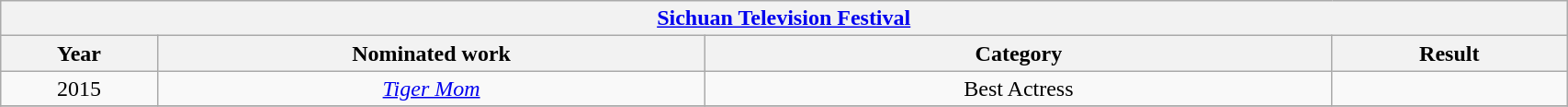<table width="90%" class="wikitable">
<tr>
<th colspan="4" align="center"><a href='#'>Sichuan Television Festival</a></th>
</tr>
<tr>
<th width="10%">Year</th>
<th width="35%">Nominated work</th>
<th width="40%">Category</th>
<th width="15%">Result</th>
</tr>
<tr>
<td align="center">2015</td>
<td align="center"><em><a href='#'>Tiger Mom</a></em></td>
<td align="center">Best Actress</td>
<td></td>
</tr>
<tr>
</tr>
</table>
